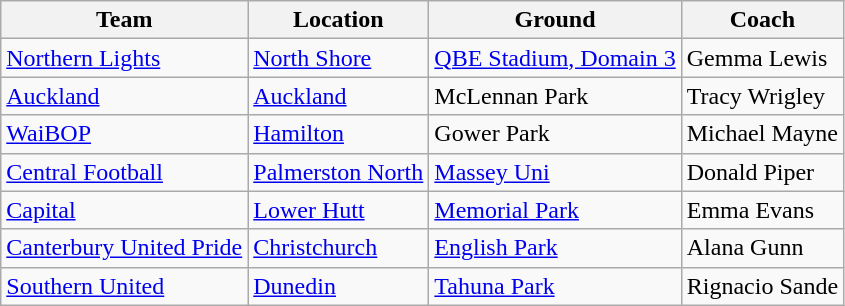<table class="wikitable sortable">
<tr>
<th>Team</th>
<th>Location</th>
<th>Ground</th>
<th>Coach</th>
</tr>
<tr>
<td><a href='#'>Northern Lights</a></td>
<td><a href='#'>North Shore</a></td>
<td><a href='#'>QBE Stadium, Domain 3</a></td>
<td>Gemma Lewis</td>
</tr>
<tr>
<td><a href='#'>Auckland</a></td>
<td><a href='#'>Auckland</a></td>
<td>McLennan Park</td>
<td>Tracy Wrigley</td>
</tr>
<tr>
<td><a href='#'>WaiBOP</a></td>
<td><a href='#'>Hamilton</a></td>
<td>Gower Park</td>
<td>Michael Mayne</td>
</tr>
<tr>
<td><a href='#'>Central Football</a></td>
<td><a href='#'>Palmerston North</a></td>
<td><a href='#'>Massey Uni</a></td>
<td>Donald Piper</td>
</tr>
<tr>
<td><a href='#'>Capital</a></td>
<td><a href='#'>Lower Hutt</a></td>
<td><a href='#'>Memorial Park</a></td>
<td>Emma Evans</td>
</tr>
<tr>
<td><a href='#'>Canterbury United Pride</a></td>
<td><a href='#'>Christchurch</a></td>
<td><a href='#'>English Park</a></td>
<td>Alana Gunn</td>
</tr>
<tr>
<td><a href='#'>Southern United</a></td>
<td><a href='#'>Dunedin</a></td>
<td><a href='#'>Tahuna Park</a></td>
<td>Rignacio Sande</td>
</tr>
</table>
